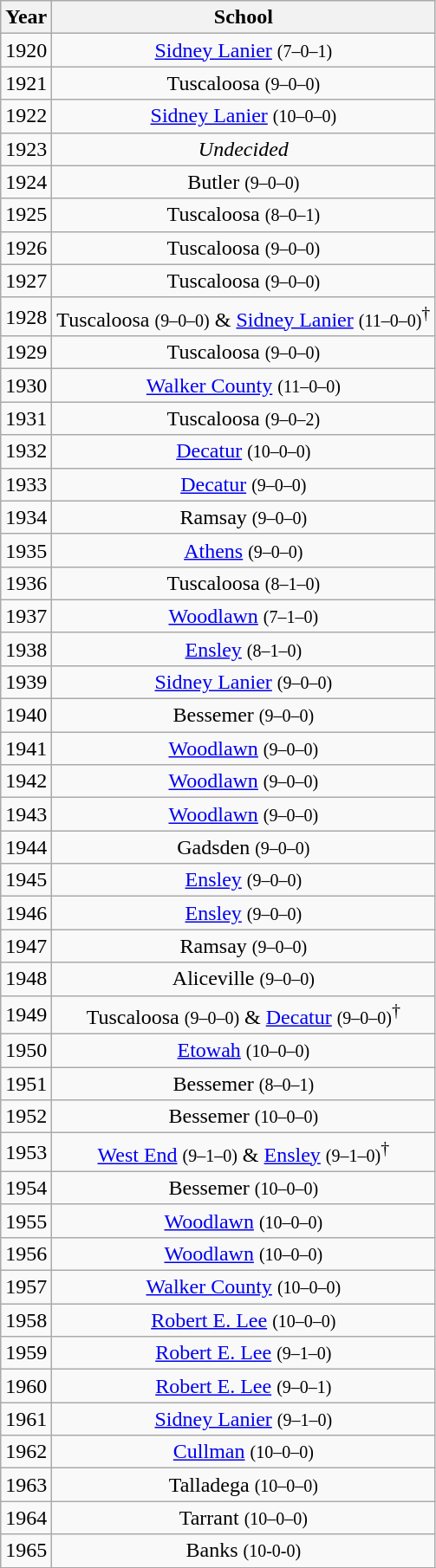<table class="wikitable" style="text-align:center">
<tr>
<th>Year</th>
<th>School</th>
</tr>
<tr>
<td>1920</td>
<td><a href='#'>Sidney Lanier</a> <small>(7–0–1)</small></td>
</tr>
<tr>
<td>1921</td>
<td>Tuscaloosa <small>(9–0–0)</small></td>
</tr>
<tr>
<td>1922</td>
<td><a href='#'>Sidney Lanier</a> <small>(10–0–0)</small></td>
</tr>
<tr>
<td>1923</td>
<td><em>Undecided</em></td>
</tr>
<tr>
<td>1924</td>
<td>Butler <small>(9–0–0)</small></td>
</tr>
<tr>
<td>1925</td>
<td>Tuscaloosa <small>(8–0–1)</small></td>
</tr>
<tr>
<td>1926</td>
<td>Tuscaloosa <small>(9–0–0)</small></td>
</tr>
<tr>
<td>1927</td>
<td>Tuscaloosa <small>(9–0–0)</small></td>
</tr>
<tr>
<td>1928</td>
<td>Tuscaloosa <small>(9–0–0)</small> & <a href='#'>Sidney Lanier</a> <small>(11–0–0)</small><sup>†</sup></td>
</tr>
<tr>
<td>1929</td>
<td>Tuscaloosa <small>(9–0–0)</small></td>
</tr>
<tr>
<td>1930</td>
<td><a href='#'>Walker County</a> <small>(11–0–0)</small></td>
</tr>
<tr>
<td>1931</td>
<td>Tuscaloosa <small>(9–0–2)</small></td>
</tr>
<tr>
<td>1932</td>
<td><a href='#'>Decatur</a> <small>(10–0–0)</small></td>
</tr>
<tr>
<td>1933</td>
<td><a href='#'>Decatur</a> <small>(9–0–0)</small></td>
</tr>
<tr>
<td>1934</td>
<td>Ramsay <small>(9–0–0)</small></td>
</tr>
<tr>
<td>1935</td>
<td><a href='#'>Athens</a> <small>(9–0–0)</small></td>
</tr>
<tr>
<td>1936</td>
<td>Tuscaloosa <small>(8–1–0)</small></td>
</tr>
<tr>
<td>1937</td>
<td><a href='#'>Woodlawn</a> <small>(7–1–0)</small></td>
</tr>
<tr>
<td>1938</td>
<td><a href='#'>Ensley</a> <small>(8–1–0)</small></td>
</tr>
<tr>
<td>1939</td>
<td><a href='#'>Sidney Lanier</a> <small>(9–0–0)</small></td>
</tr>
<tr>
<td>1940</td>
<td>Bessemer <small>(9–0–0)</small></td>
</tr>
<tr>
<td>1941</td>
<td><a href='#'>Woodlawn</a> <small>(9–0–0)</small></td>
</tr>
<tr>
<td>1942</td>
<td><a href='#'>Woodlawn</a> <small>(9–0–0)</small></td>
</tr>
<tr>
<td>1943</td>
<td><a href='#'>Woodlawn</a> <small>(9–0–0)</small></td>
</tr>
<tr>
<td>1944</td>
<td>Gadsden <small>(9–0–0)</small></td>
</tr>
<tr>
<td>1945</td>
<td><a href='#'>Ensley</a> <small>(9–0–0)</small></td>
</tr>
<tr>
<td>1946</td>
<td><a href='#'>Ensley</a> <small>(9–0–0)</small></td>
</tr>
<tr>
<td>1947</td>
<td>Ramsay <small>(9–0–0)</small></td>
</tr>
<tr>
<td>1948</td>
<td>Aliceville <small>(9–0–0)</small></td>
</tr>
<tr>
<td>1949</td>
<td>Tuscaloosa <small>(9–0–0)</small> & <a href='#'>Decatur</a> <small>(9–0–0)</small><sup>†</sup></td>
</tr>
<tr>
<td>1950</td>
<td><a href='#'>Etowah</a> <small>(10–0–0)</small></td>
</tr>
<tr>
<td>1951</td>
<td>Bessemer <small>(8–0–1)</small></td>
</tr>
<tr>
<td>1952</td>
<td>Bessemer <small>(10–0–0)</small></td>
</tr>
<tr>
<td>1953</td>
<td><a href='#'>West End</a> <small>(9–1–0)</small> & <a href='#'>Ensley</a> <small>(9–1–0)</small><sup>†</sup></td>
</tr>
<tr>
<td>1954</td>
<td>Bessemer <small>(10–0–0)</small></td>
</tr>
<tr>
<td>1955</td>
<td><a href='#'>Woodlawn</a> <small>(10–0–0)</small></td>
</tr>
<tr>
<td>1956</td>
<td><a href='#'>Woodlawn</a> <small>(10–0–0)</small></td>
</tr>
<tr>
<td>1957</td>
<td><a href='#'>Walker County</a> <small>(10–0–0)</small></td>
</tr>
<tr>
<td>1958</td>
<td><a href='#'>Robert E. Lee</a> <small>(10–0–0)</small></td>
</tr>
<tr>
<td>1959</td>
<td><a href='#'>Robert E. Lee</a> <small>(9–1–0)</small></td>
</tr>
<tr>
<td>1960</td>
<td><a href='#'>Robert E. Lee</a> <small>(9–0–1)</small></td>
</tr>
<tr>
<td>1961</td>
<td><a href='#'>Sidney Lanier</a> <small>(9–1–0)</small></td>
</tr>
<tr>
<td>1962</td>
<td><a href='#'>Cullman</a> <small>(10–0–0)</small></td>
</tr>
<tr>
<td>1963</td>
<td>Talladega <small>(10–0–0)</small></td>
</tr>
<tr>
<td>1964</td>
<td>Tarrant <small>(10–0–0)</small></td>
</tr>
<tr>
<td>1965</td>
<td>Banks <small>(10-0-0)</small></td>
</tr>
</table>
